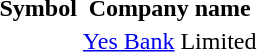<table style="background:transparent;">
<tr>
<th>Symbol</th>
<th>Company name</th>
</tr>
<tr>
<td></td>
<td><a href='#'>Yes Bank</a> Limited</td>
</tr>
<tr>
</tr>
</table>
